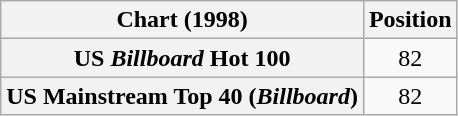<table class="wikitable plainrowheaders" style="text-align:center">
<tr>
<th scope="col">Chart (1998)</th>
<th scope="col">Position</th>
</tr>
<tr>
<th scope="row">US <em>Billboard</em> Hot 100</th>
<td>82</td>
</tr>
<tr>
<th scope="row">US Mainstream Top 40 (<em>Billboard</em>)</th>
<td>82</td>
</tr>
</table>
